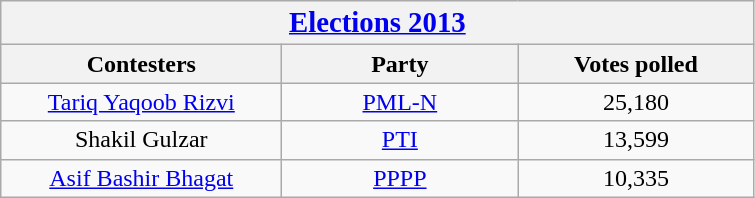<table class="wikitable plainrowheaders sortable" style="font-size:100%">
<tr>
<th colspan="3" rowspan="1"><strong><big><a href='#'>Elections 2013</a></big></strong></th>
</tr>
<tr>
<th scope="col" style="width:180px">Contesters</th>
<th scope="col" style="width:150px">Party</th>
<th scope="col" style="width:150px">Votes polled</th>
</tr>
<tr>
<td align="center"><a href='#'>Tariq Yaqoob Rizvi</a></td>
<td align="center"><a href='#'>PML-N</a></td>
<td align="center">25,180</td>
</tr>
<tr>
<td align="center">Shakil Gulzar</td>
<td align="center"><a href='#'>PTI</a></td>
<td align="center">13,599</td>
</tr>
<tr>
<td align="center"><a href='#'>Asif Bashir Bhagat</a></td>
<td align="center"><a href='#'>PPPP</a></td>
<td align="center">10,335</td>
</tr>
</table>
